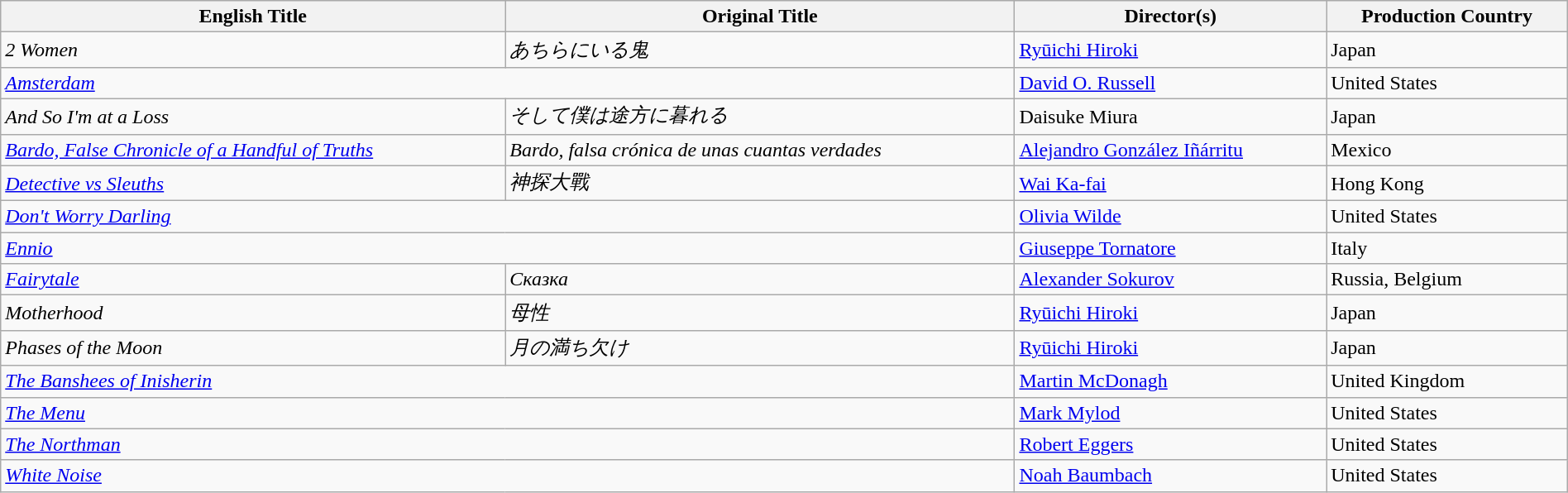<table class="sortable wikitable" style="width:100%; margin-bottom:4px">
<tr>
<th>English Title</th>
<th>Original Title</th>
<th>Director(s)</th>
<th>Production Country</th>
</tr>
<tr>
<td><em>2 Women</em></td>
<td><em>あちらにいる鬼</em></td>
<td><a href='#'>Ryūichi Hiroki</a></td>
<td>Japan</td>
</tr>
<tr>
<td colspan="2"><em><a href='#'>Amsterdam</a></em></td>
<td><a href='#'>David O. Russell</a></td>
<td>United States</td>
</tr>
<tr>
<td><em>And So I'm at a Loss</em></td>
<td><em>そして僕は途方に暮れる</em></td>
<td>Daisuke Miura</td>
<td>Japan</td>
</tr>
<tr>
<td><em><a href='#'>Bardo, False Chronicle of a Handful of Truths</a></em></td>
<td><em>Bardo, falsa crónica de unas cuantas verdades</em></td>
<td><a href='#'>Alejandro González Iñárritu</a></td>
<td>Mexico</td>
</tr>
<tr>
<td><em><a href='#'>Detective vs Sleuths</a></em></td>
<td><em>神探大戰</em></td>
<td><a href='#'>Wai Ka-fai</a></td>
<td>Hong Kong</td>
</tr>
<tr>
<td colspan="2"><em><a href='#'>Don't Worry Darling</a></em></td>
<td><a href='#'>Olivia Wilde</a></td>
<td>United States</td>
</tr>
<tr>
<td colspan="2"><em><a href='#'>Ennio</a></em></td>
<td><a href='#'>Giuseppe Tornatore</a></td>
<td>Italy</td>
</tr>
<tr>
<td><em><a href='#'>Fairytale</a></em></td>
<td><em>Сказка</em></td>
<td><a href='#'>Alexander Sokurov</a></td>
<td>Russia, Belgium</td>
</tr>
<tr>
<td><em>Motherhood</em></td>
<td><em>母性</em></td>
<td><a href='#'>Ryūichi Hiroki</a></td>
<td>Japan</td>
</tr>
<tr>
<td><em>Phases of the Moon</em></td>
<td><em>月の満ち欠け</em></td>
<td><a href='#'>Ryūichi Hiroki</a></td>
<td>Japan</td>
</tr>
<tr>
<td colspan="2"><em><a href='#'>The Banshees of Inisherin</a></em></td>
<td><a href='#'>Martin McDonagh</a></td>
<td>United Kingdom</td>
</tr>
<tr>
<td colspan="2"><em><a href='#'>The Menu</a></em></td>
<td><a href='#'>Mark Mylod</a></td>
<td>United States</td>
</tr>
<tr>
<td colspan="2"><em><a href='#'>The Northman</a></em></td>
<td><a href='#'>Robert Eggers</a></td>
<td>United States</td>
</tr>
<tr>
<td colspan="2"><em><a href='#'>White Noise</a></em></td>
<td><a href='#'>Noah Baumbach</a></td>
<td>United States</td>
</tr>
</table>
